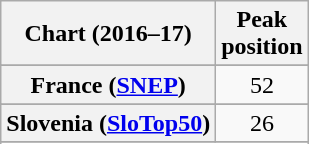<table class="wikitable sortable plainrowheaders" style="text-align:center">
<tr>
<th scope="col">Chart (2016–17)</th>
<th scope="col">Peak<br> position</th>
</tr>
<tr>
</tr>
<tr>
</tr>
<tr>
<th scope="row">France (<a href='#'>SNEP</a>)</th>
<td>52</td>
</tr>
<tr>
</tr>
<tr>
<th scope="row">Slovenia (<a href='#'>SloTop50</a>)</th>
<td>26</td>
</tr>
<tr>
</tr>
<tr>
</tr>
<tr>
</tr>
</table>
